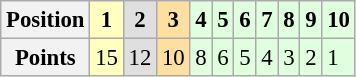<table class="wikitable" style="font-size: 95%;">
<tr>
<th>Position</th>
<th style="background:#ffffbf;">1</th>
<th style="background:#dfdfdf;">2</th>
<th style="background:#ffdf9f;">3</th>
<th style="background:#dfffdf;">4</th>
<th style="background:#dfffdf;">5</th>
<th style="background:#dfffdf;">6</th>
<th style="background:#dfffdf;">7</th>
<th style="background:#dfffdf;">8</th>
<th style="background:#dfffdf;">9</th>
<th style="background:#dfffdf;">10</th>
</tr>
<tr>
<th>Points</th>
<td style="background:#ffffbf;">15</td>
<td style="background:#dfdfdf;">12</td>
<td style="background:#ffdf9f;">10</td>
<td style="background:#dfffdf;">8</td>
<td style="background:#dfffdf;">6</td>
<td style="background:#dfffdf;">5</td>
<td style="background:#dfffdf;">4</td>
<td style="background:#dfffdf;">3</td>
<td style="background:#dfffdf;">2</td>
<td style="background:#dfffdf;">1</td>
</tr>
</table>
